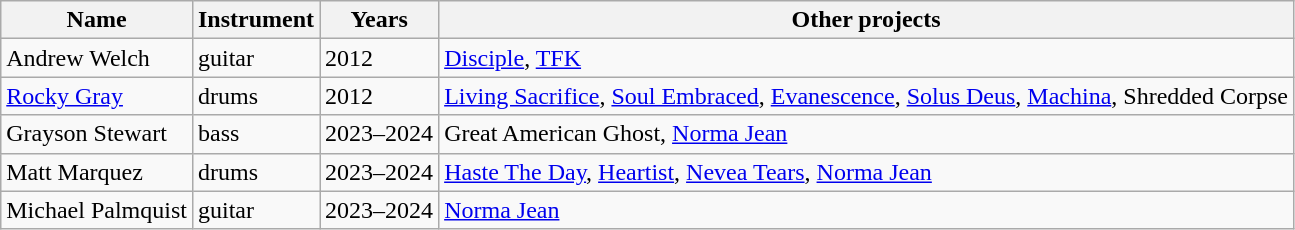<table class="wikitable">
<tr>
<th>Name</th>
<th>Instrument</th>
<th>Years</th>
<th>Other projects</th>
</tr>
<tr>
<td>Andrew Welch</td>
<td>guitar</td>
<td>2012</td>
<td><a href='#'>Disciple</a>, <a href='#'>TFK</a></td>
</tr>
<tr>
<td><a href='#'>Rocky Gray</a></td>
<td>drums</td>
<td>2012</td>
<td><a href='#'>Living Sacrifice</a>, <a href='#'>Soul Embraced</a>, <a href='#'>Evanescence</a>, <a href='#'>Solus Deus</a>, <a href='#'>Machina</a>, Shredded Corpse</td>
</tr>
<tr>
<td>Grayson Stewart</td>
<td>bass</td>
<td>2023–2024</td>
<td>Great American Ghost, <a href='#'>Norma Jean</a></td>
</tr>
<tr>
<td>Matt Marquez</td>
<td>drums</td>
<td>2023–2024</td>
<td><a href='#'>Haste The Day</a>, <a href='#'>Heartist</a>, <a href='#'>Nevea Tears</a>, <a href='#'>Norma Jean</a></td>
</tr>
<tr>
<td>Michael Palmquist</td>
<td>guitar</td>
<td>2023–2024</td>
<td><a href='#'>Norma Jean</a></td>
</tr>
</table>
